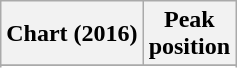<table class="wikitable sortable plainrowheaders" style="text-align:center">
<tr>
<th scope="col">Chart (2016)</th>
<th scope="col">Peak<br> position</th>
</tr>
<tr>
</tr>
<tr>
</tr>
<tr>
</tr>
<tr>
</tr>
<tr>
</tr>
</table>
